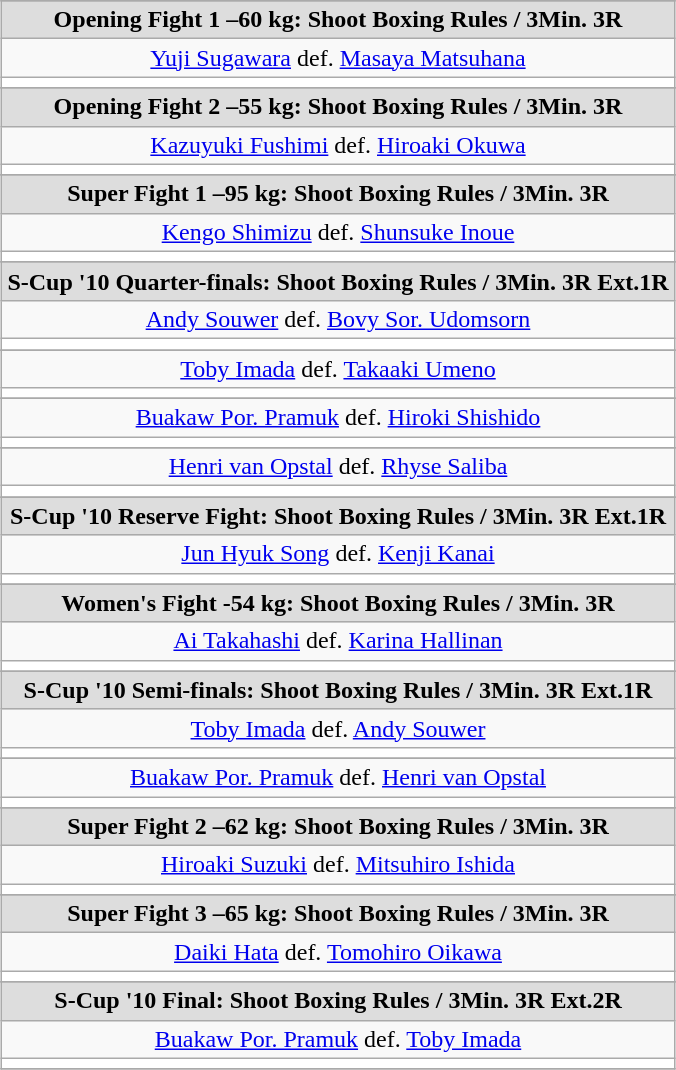<table class="wikitable" style="clear:both; margin:1.5em auto; text-align:center;">
<tr>
</tr>
<tr align="center"  bgcolor="#dddddd">
<td><strong>Opening Fight 1 –60 kg: Shoot Boxing Rules / 3Min. 3R</strong></td>
</tr>
<tr align="center"  bgcolor=>
<td align=center> <a href='#'>Yuji Sugawara</a> def. <a href='#'>Masaya Matsuhana</a> </td>
</tr>
<tr>
<th style=background:white colspan=2></th>
</tr>
<tr>
</tr>
<tr align="center"  bgcolor="#dddddd">
<td><strong>Opening Fight 2 –55 kg: Shoot Boxing Rules / 3Min. 3R</strong></td>
</tr>
<tr align="center"  bgcolor=>
<td align=center> <a href='#'>Kazuyuki Fushimi</a> def. <a href='#'>Hiroaki Okuwa</a> </td>
</tr>
<tr>
<th style=background:white colspan=2></th>
</tr>
<tr>
</tr>
<tr align="center"  bgcolor="#dddddd">
<td><strong>Super Fight 1 –95 kg: Shoot Boxing Rules / 3Min. 3R</strong></td>
</tr>
<tr align="center"  bgcolor=>
<td align=center> <a href='#'>Kengo Shimizu</a> def. <a href='#'>Shunsuke Inoue</a> </td>
</tr>
<tr>
<th style=background:white colspan=2></th>
</tr>
<tr>
</tr>
<tr align="center"  bgcolor="#dddddd">
<td><strong>S-Cup '10 Quarter-finals: Shoot Boxing Rules / 3Min. 3R Ext.1R</strong></td>
</tr>
<tr align="center"  bgcolor=>
<td align=center> <a href='#'>Andy Souwer</a> def. <a href='#'>Bovy Sor. Udomsorn</a> </td>
</tr>
<tr>
<th style=background:white colspan=2></th>
</tr>
<tr>
</tr>
<tr align="center"  bgcolor=>
<td align=center> <a href='#'>Toby Imada</a> def. <a href='#'>Takaaki Umeno</a> </td>
</tr>
<tr>
<th style=background:white colspan=2></th>
</tr>
<tr>
</tr>
<tr align="center"  bgcolor=>
<td align=center> <a href='#'>Buakaw Por. Pramuk</a> def. <a href='#'>Hiroki Shishido</a> </td>
</tr>
<tr>
<th style=background:white colspan=2></th>
</tr>
<tr>
</tr>
<tr align="center"  bgcolor=>
<td align=center> <a href='#'>Henri van Opstal</a> def. <a href='#'>Rhyse Saliba</a> </td>
</tr>
<tr>
<th style=background:white colspan=2></th>
</tr>
<tr>
</tr>
<tr align="center"  bgcolor="#dddddd">
<td><strong>S-Cup '10 Reserve Fight: Shoot Boxing Rules / 3Min. 3R Ext.1R</strong></td>
</tr>
<tr align="center"  bgcolor=>
<td align=center> <a href='#'>Jun Hyuk Song</a> def. <a href='#'>Kenji Kanai</a> </td>
</tr>
<tr>
<th style=background:white colspan=2></th>
</tr>
<tr>
</tr>
<tr align="center"  bgcolor="#dddddd">
<td><strong>Women's Fight -54 kg: Shoot Boxing Rules / 3Min. 3R</strong></td>
</tr>
<tr align="center"  bgcolor=>
<td align=center> <a href='#'>Ai Takahashi</a> def. <a href='#'>Karina Hallinan</a> </td>
</tr>
<tr>
<th style=background:white colspan=2></th>
</tr>
<tr>
</tr>
<tr align="center"  bgcolor="#dddddd">
<td><strong>S-Cup '10 Semi-finals: Shoot Boxing Rules / 3Min. 3R Ext.1R</strong></td>
</tr>
<tr align="center"  bgcolor=>
<td align=center> <a href='#'>Toby Imada</a> def. <a href='#'>Andy Souwer</a> </td>
</tr>
<tr>
<th style=background:white colspan=2></th>
</tr>
<tr>
</tr>
<tr align="center"  bgcolor=>
<td align=center> <a href='#'>Buakaw Por. Pramuk</a> def. <a href='#'>Henri van Opstal</a> </td>
</tr>
<tr>
<th style=background:white colspan=2></th>
</tr>
<tr>
</tr>
<tr align="center"  bgcolor="#dddddd">
<td><strong>Super Fight 2 –62 kg: Shoot Boxing Rules / 3Min. 3R</strong></td>
</tr>
<tr align="center"  bgcolor=>
<td align=center> <a href='#'>Hiroaki Suzuki</a> def. <a href='#'>Mitsuhiro Ishida</a> </td>
</tr>
<tr>
<th style=background:white colspan=2></th>
</tr>
<tr>
</tr>
<tr align="center"  bgcolor="#dddddd">
<td><strong>Super Fight 3 –65 kg: Shoot Boxing Rules / 3Min. 3R</strong></td>
</tr>
<tr align="center"  bgcolor=>
<td align=center> <a href='#'>Daiki Hata</a> def. <a href='#'>Tomohiro Oikawa</a> </td>
</tr>
<tr>
<th style=background:white colspan=2></th>
</tr>
<tr>
</tr>
<tr align="center"  bgcolor="#dddddd">
<td><strong>S-Cup '10 Final: Shoot Boxing Rules / 3Min. 3R Ext.2R</strong></td>
</tr>
<tr align="center"  bgcolor=>
<td align=center> <a href='#'>Buakaw Por. Pramuk</a> def. <a href='#'>Toby Imada</a> </td>
</tr>
<tr>
<th style=background:white colspan=2></th>
</tr>
<tr>
</tr>
</table>
